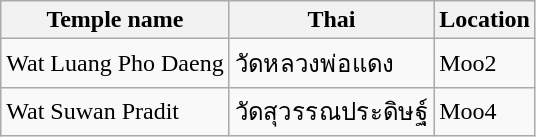<table class="wikitable">
<tr>
<th>Temple name</th>
<th>Thai</th>
<th>Location</th>
</tr>
<tr>
<td>Wat Luang Pho Daeng</td>
<td>วัดหลวงพ่อแดง</td>
<td>Moo2</td>
</tr>
<tr>
<td>Wat Suwan Pradit</td>
<td>วัดสุวรรณประดิษฐ์</td>
<td>Moo4</td>
</tr>
</table>
